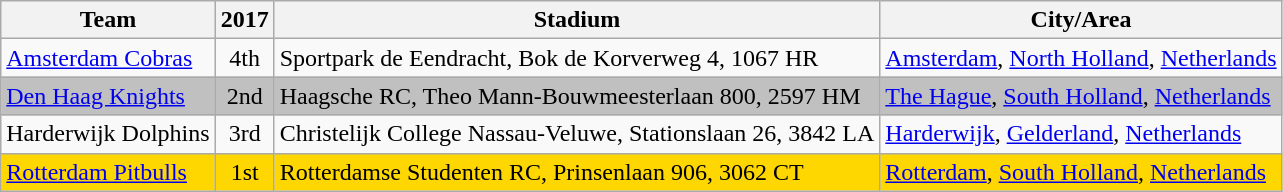<table style="width:550;" class="wikitable sortable">
<tr>
<th>Team</th>
<th>2017</th>
<th>Stadium</th>
<th>City/Area</th>
</tr>
<tr>
<td><a href='#'>Amsterdam Cobras</a></td>
<td style="text-align:center;">4th</td>
<td>Sportpark de Eendracht, Bok de Korverweg 4, 1067 HR</td>
<td><a href='#'>Amsterdam</a>, <a href='#'>North Holland</a>, <a href='#'>Netherlands</a></td>
</tr>
<tr style="background:silver">
<td><a href='#'>Den Haag Knights</a></td>
<td style="text-align:center;">2nd</td>
<td>Haagsche RC, Theo Mann-Bouwmeesterlaan 800, 2597 HM</td>
<td><a href='#'>The Hague</a>, <a href='#'>South Holland</a>, <a href='#'>Netherlands</a></td>
</tr>
<tr style="background:bronze">
<td>Harderwijk Dolphins</td>
<td style="text-align:center;">3rd</td>
<td>Christelijk College Nassau-Veluwe, Stationslaan 26, 3842 LA</td>
<td><a href='#'>Harderwijk</a>, <a href='#'>Gelderland</a>, <a href='#'>Netherlands</a></td>
</tr>
<tr style="background:gold">
<td><a href='#'>Rotterdam Pitbulls</a></td>
<td style="text-align:center;">1st</td>
<td>Rotterdamse Studenten RC, Prinsenlaan 906, 3062 CT</td>
<td><a href='#'>Rotterdam</a>, <a href='#'>South Holland</a>, <a href='#'>Netherlands</a></td>
</tr>
</table>
